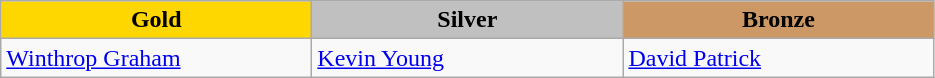<table class="wikitable" style="text-align:left">
<tr align="center">
<td width=200 bgcolor=gold><strong>Gold</strong></td>
<td width=200 bgcolor=silver><strong>Silver</strong></td>
<td width=200 bgcolor=CC9966><strong>Bronze</strong></td>
</tr>
<tr>
<td><a href='#'>Winthrop Graham</a><br><em></em></td>
<td><a href='#'>Kevin Young</a><br><em></em></td>
<td><a href='#'>David Patrick</a><br><em></em></td>
</tr>
</table>
